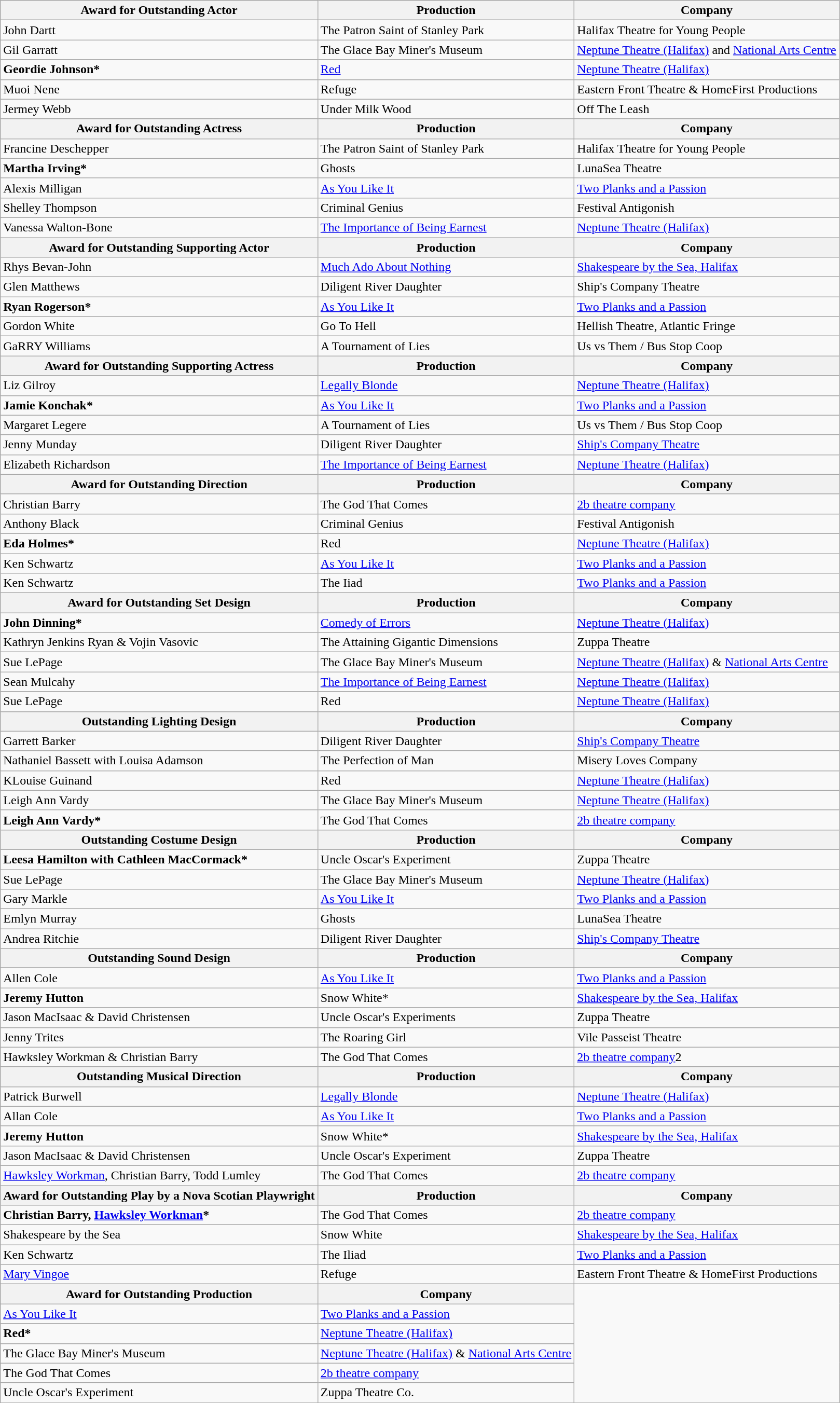<table class="wikitable">
<tr>
<th>Award for Outstanding Actor</th>
<th>Production</th>
<th>Company</th>
</tr>
<tr>
<td>John Dartt</td>
<td>The Patron Saint of Stanley Park</td>
<td>Halifax Theatre for Young People</td>
</tr>
<tr>
<td>Gil Garratt</td>
<td>The Glace Bay Miner's Museum</td>
<td><a href='#'>Neptune Theatre (Halifax)</a> and <a href='#'>National Arts Centre</a></td>
</tr>
<tr>
<td><strong>Geordie Johnson*</strong></td>
<td><a href='#'>Red</a></td>
<td><a href='#'>Neptune Theatre (Halifax)</a></td>
</tr>
<tr>
<td>Muoi Nene</td>
<td>Refuge</td>
<td>Eastern Front Theatre & HomeFirst Productions</td>
</tr>
<tr>
<td>Jermey Webb</td>
<td>Under Milk Wood</td>
<td>Off The Leash</td>
</tr>
<tr>
<th>Award for Outstanding Actress</th>
<th>Production</th>
<th>Company</th>
</tr>
<tr>
<td>Francine Deschepper</td>
<td>The Patron Saint of Stanley Park</td>
<td>Halifax Theatre for Young People</td>
</tr>
<tr>
<td><strong>Martha Irving*</strong></td>
<td>Ghosts</td>
<td>LunaSea Theatre</td>
</tr>
<tr>
<td>Alexis Milligan</td>
<td><a href='#'>As You Like It</a></td>
<td><a href='#'>Two Planks and a Passion</a></td>
</tr>
<tr>
<td>Shelley Thompson</td>
<td>Criminal Genius</td>
<td>Festival Antigonish</td>
</tr>
<tr>
<td>Vanessa Walton-Bone</td>
<td><a href='#'>The Importance of Being Earnest</a></td>
<td><a href='#'>Neptune Theatre (Halifax)</a></td>
</tr>
<tr>
<th>Award for Outstanding Supporting Actor</th>
<th>Production</th>
<th>Company</th>
</tr>
<tr>
<td>Rhys Bevan-John</td>
<td><a href='#'>Much Ado About Nothing</a></td>
<td><a href='#'>Shakespeare by the Sea, Halifax</a></td>
</tr>
<tr>
<td>Glen Matthews</td>
<td>Diligent River Daughter</td>
<td>Ship's Company Theatre</td>
</tr>
<tr>
<td><strong>Ryan Rogerson*</strong></td>
<td><a href='#'>As You Like It</a></td>
<td><a href='#'>Two Planks and a Passion</a></td>
</tr>
<tr>
<td>Gordon White</td>
<td>Go To Hell</td>
<td>Hellish Theatre, Atlantic Fringe</td>
</tr>
<tr>
<td>GaRRY Williams</td>
<td>A Tournament of Lies</td>
<td>Us vs Them / Bus Stop Coop</td>
</tr>
<tr>
<th>Award for Outstanding Supporting Actress</th>
<th>Production</th>
<th>Company</th>
</tr>
<tr>
<td>Liz Gilroy</td>
<td><a href='#'>Legally Blonde</a></td>
<td><a href='#'>Neptune Theatre (Halifax)</a></td>
</tr>
<tr>
<td><strong>Jamie Konchak*</strong></td>
<td><a href='#'>As You Like It</a></td>
<td><a href='#'>Two Planks and a Passion</a></td>
</tr>
<tr>
<td>Margaret Legere</td>
<td>A Tournament of Lies</td>
<td>Us vs Them / Bus Stop Coop</td>
</tr>
<tr>
<td>Jenny Munday</td>
<td>Diligent River Daughter</td>
<td><a href='#'>Ship's Company Theatre</a></td>
</tr>
<tr>
<td>Elizabeth Richardson</td>
<td><a href='#'>The Importance of Being Earnest</a></td>
<td><a href='#'>Neptune Theatre (Halifax)</a></td>
</tr>
<tr>
<th>Award for Outstanding Direction</th>
<th>Production</th>
<th>Company</th>
</tr>
<tr>
<td>Christian Barry</td>
<td>The God That Comes</td>
<td><a href='#'>2b theatre company</a></td>
</tr>
<tr>
<td>Anthony Black</td>
<td>Criminal Genius</td>
<td>Festival Antigonish</td>
</tr>
<tr>
<td><strong>Eda Holmes*</strong></td>
<td>Red</td>
<td><a href='#'>Neptune Theatre (Halifax)</a></td>
</tr>
<tr>
<td>Ken Schwartz</td>
<td><a href='#'>As You Like It</a></td>
<td><a href='#'>Two Planks and a Passion</a></td>
</tr>
<tr>
<td>Ken Schwartz</td>
<td>The Iiad</td>
<td><a href='#'>Two Planks and a Passion</a></td>
</tr>
<tr>
<th>Award for Outstanding Set Design</th>
<th>Production</th>
<th>Company</th>
</tr>
<tr>
<td><strong>John Dinning*</strong></td>
<td><a href='#'>Comedy of Errors</a></td>
<td><a href='#'>Neptune Theatre (Halifax)</a></td>
</tr>
<tr>
<td>Kathryn Jenkins Ryan & Vojin Vasovic</td>
<td>The Attaining Gigantic Dimensions</td>
<td>Zuppa Theatre</td>
</tr>
<tr>
<td>Sue LePage</td>
<td>The Glace Bay Miner's Museum</td>
<td><a href='#'>Neptune Theatre (Halifax)</a> & <a href='#'>National Arts Centre</a></td>
</tr>
<tr>
<td>Sean Mulcahy</td>
<td><a href='#'>The Importance of Being Earnest</a></td>
<td><a href='#'>Neptune Theatre (Halifax)</a></td>
</tr>
<tr>
<td>Sue LePage</td>
<td>Red</td>
<td><a href='#'>Neptune Theatre (Halifax)</a></td>
</tr>
<tr>
<th>Outstanding Lighting Design</th>
<th>Production</th>
<th>Company</th>
</tr>
<tr>
<td>Garrett Barker</td>
<td>Diligent River Daughter</td>
<td><a href='#'>Ship's Company Theatre</a></td>
</tr>
<tr>
<td>Nathaniel Bassett with Louisa Adamson</td>
<td>The Perfection of Man</td>
<td>Misery Loves Company</td>
</tr>
<tr>
<td>KLouise Guinand</td>
<td>Red</td>
<td><a href='#'>Neptune Theatre (Halifax)</a></td>
</tr>
<tr>
<td>Leigh Ann Vardy</td>
<td>The Glace Bay Miner's Museum</td>
<td><a href='#'>Neptune Theatre (Halifax)</a></td>
</tr>
<tr>
<td><strong>Leigh Ann Vardy*</strong></td>
<td>The God That Comes</td>
<td><a href='#'>2b theatre company</a></td>
</tr>
<tr>
<th>Outstanding Costume Design</th>
<th>Production</th>
<th>Company</th>
</tr>
<tr>
<td><strong>Leesa Hamilton with Cathleen MacCormack*</strong></td>
<td>Uncle Oscar's Experiment</td>
<td>Zuppa Theatre</td>
</tr>
<tr>
<td>Sue LePage</td>
<td>The Glace Bay Miner's Museum</td>
<td><a href='#'>Neptune Theatre (Halifax)</a></td>
</tr>
<tr>
<td>Gary Markle</td>
<td><a href='#'>As You Like It</a></td>
<td><a href='#'>Two Planks and a Passion</a></td>
</tr>
<tr>
<td>Emlyn Murray</td>
<td>Ghosts</td>
<td>LunaSea Theatre</td>
</tr>
<tr>
<td>Andrea Ritchie</td>
<td>Diligent River Daughter</td>
<td><a href='#'>Ship's Company Theatre</a></td>
</tr>
<tr>
<th>Outstanding Sound Design</th>
<th>Production</th>
<th>Company</th>
</tr>
<tr>
</tr>
<tr Jesse Ash || The God That Comes || 2b Theatre>
</tr>
<tr>
</tr>
<tr Paul Cram || The Glace Bay Miner's Museum || >
</tr>
<tr>
</tr>
<tr>
</tr>
<tr>
</tr>
<tr Jesse MacLean || Hockey Mom, Hockey Dad || >
</tr>
<tr>
</tr>
<tr ! Outstanding Original Score  !! Production  !! Company>
</tr>
<tr>
<td>Allen Cole</td>
<td><a href='#'>As You Like It</a></td>
<td><a href='#'>Two Planks and a Passion</a></td>
</tr>
<tr>
<td><strong>Jeremy Hutton</strong></td>
<td>Snow White*</td>
<td><a href='#'>Shakespeare by the Sea, Halifax</a></td>
</tr>
<tr>
<td>Jason MacIsaac & David Christensen</td>
<td>Uncle Oscar's Experiments</td>
<td>Zuppa Theatre</td>
</tr>
<tr>
<td>Jenny Trites</td>
<td>The Roaring Girl</td>
<td>Vile Passeist Theatre</td>
</tr>
<tr>
<td>Hawksley Workman & Christian Barry</td>
<td>The God That Comes</td>
<td><a href='#'>2b theatre company</a>2</td>
</tr>
<tr>
<th>Outstanding Musical Direction</th>
<th>Production</th>
<th>Company</th>
</tr>
<tr>
<td>Patrick Burwell</td>
<td><a href='#'>Legally Blonde</a></td>
<td><a href='#'>Neptune Theatre (Halifax)</a></td>
</tr>
<tr>
<td>Allan Cole</td>
<td><a href='#'>As You Like It</a></td>
<td><a href='#'>Two Planks and a Passion</a></td>
</tr>
<tr>
<td><strong>Jeremy Hutton</strong></td>
<td>Snow White*</td>
<td><a href='#'>Shakespeare by the Sea, Halifax</a></td>
</tr>
<tr>
<td>Jason MacIsaac &  David Christensen</td>
<td>Uncle Oscar's Experiment</td>
<td>Zuppa Theatre</td>
</tr>
<tr>
<td><a href='#'>Hawksley Workman</a>, Christian Barry, Todd Lumley</td>
<td>The God That Comes</td>
<td><a href='#'>2b theatre company</a></td>
</tr>
<tr>
<th>Award for Outstanding Play by a Nova Scotian Playwright</th>
<th>Production</th>
<th>Company</th>
</tr>
<tr>
<td><strong>Christian Barry, <a href='#'>Hawksley Workman</a>*</strong></td>
<td>The God That Comes</td>
<td><a href='#'>2b theatre company</a></td>
</tr>
<tr>
<td>Shakespeare by the Sea</td>
<td>Snow White</td>
<td><a href='#'>Shakespeare by the Sea, Halifax</a></td>
</tr>
<tr>
<td>Ken Schwartz</td>
<td>The Iliad</td>
<td><a href='#'>Two Planks and a Passion</a></td>
</tr>
<tr>
<td><a href='#'>Mary Vingoe</a></td>
<td>Refuge</td>
<td>Eastern Front Theatre & HomeFirst Productions</td>
</tr>
<tr>
<th>Award for Outstanding Production</th>
<th>Company</th>
</tr>
<tr>
<td><a href='#'>As You Like It</a></td>
<td><a href='#'>Two Planks and a Passion</a></td>
</tr>
<tr>
<td><strong>Red*</strong></td>
<td><a href='#'>Neptune Theatre (Halifax)</a></td>
</tr>
<tr>
<td>The Glace Bay Miner's Museum</td>
<td><a href='#'>Neptune Theatre (Halifax)</a> & <a href='#'>National Arts Centre</a></td>
</tr>
<tr>
<td>The God That Comes</td>
<td><a href='#'>2b theatre company</a></td>
</tr>
<tr>
<td>Uncle Oscar's Experiment</td>
<td>Zuppa Theatre Co.</td>
</tr>
<tr>
</tr>
</table>
